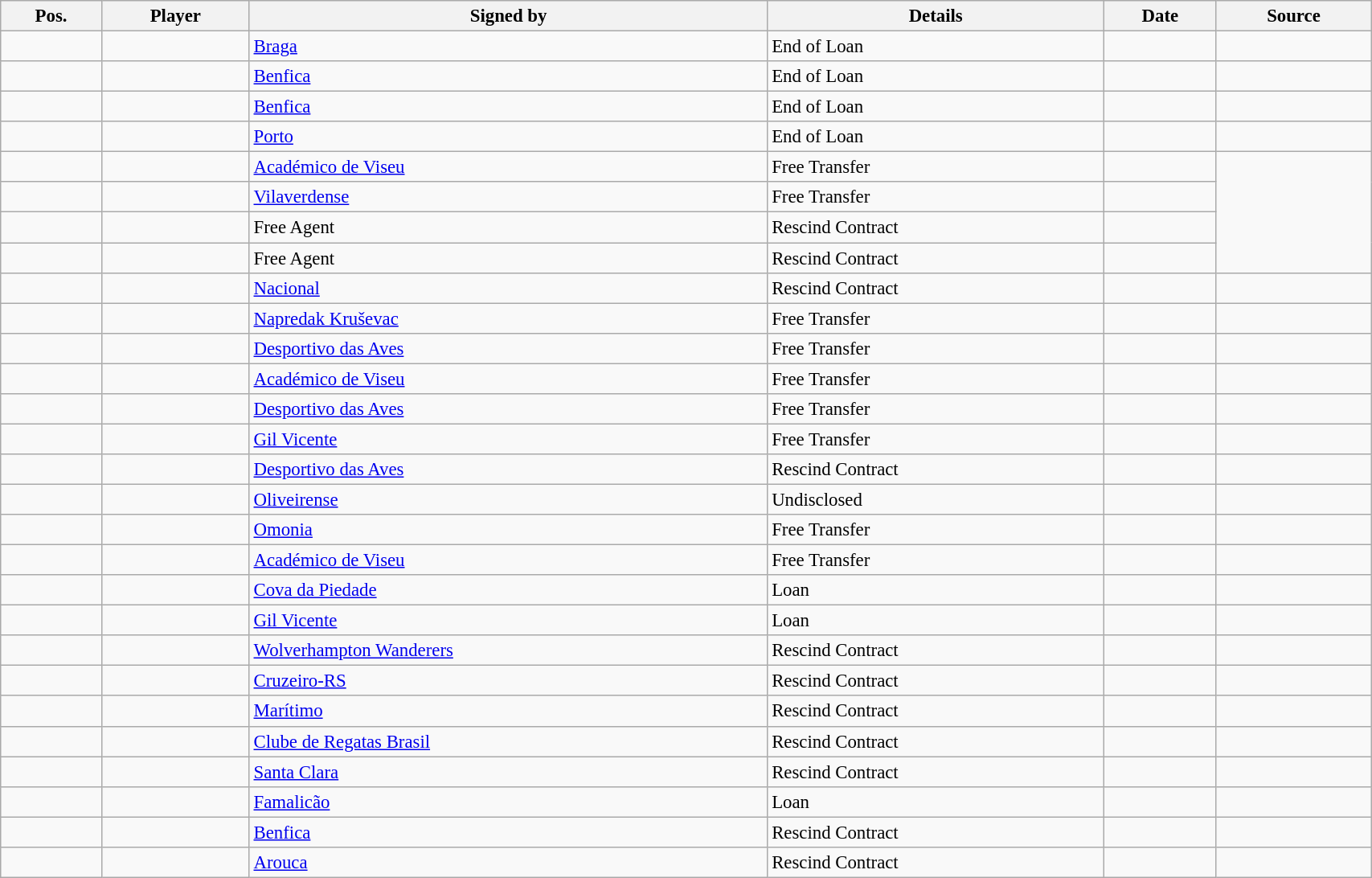<table class="wikitable sortable" style="width:90%; text-align:center; font-size:95%; text-align:left;">
<tr>
<th><strong>Pos.</strong></th>
<th><strong>Player</strong></th>
<th><strong>Signed by</strong></th>
<th><strong>Details</strong></th>
<th><strong>Date</strong></th>
<th><strong>Source</strong></th>
</tr>
<tr>
<td></td>
<td></td>
<td> <a href='#'>Braga</a></td>
<td>End of Loan</td>
<td></td>
<td></td>
</tr>
<tr>
<td></td>
<td></td>
<td> <a href='#'>Benfica</a></td>
<td>End of Loan</td>
<td></td>
<td></td>
</tr>
<tr>
<td></td>
<td></td>
<td> <a href='#'>Benfica</a></td>
<td>End of Loan</td>
<td></td>
<td></td>
</tr>
<tr>
<td></td>
<td></td>
<td> <a href='#'>Porto</a></td>
<td>End of Loan</td>
<td></td>
<td></td>
</tr>
<tr>
<td></td>
<td></td>
<td> <a href='#'>Académico de Viseu</a></td>
<td>Free Transfer</td>
<td></td>
</tr>
<tr>
<td></td>
<td></td>
<td> <a href='#'>Vilaverdense</a></td>
<td>Free Transfer</td>
<td></td>
</tr>
<tr>
<td></td>
<td></td>
<td>Free Agent</td>
<td>Rescind Contract</td>
<td></td>
</tr>
<tr>
<td></td>
<td></td>
<td>Free Agent</td>
<td>Rescind Contract</td>
<td></td>
</tr>
<tr>
<td></td>
<td></td>
<td> <a href='#'>Nacional</a></td>
<td>Rescind Contract</td>
<td></td>
<td></td>
</tr>
<tr>
<td></td>
<td></td>
<td> <a href='#'>Napredak Kruševac</a></td>
<td>Free Transfer</td>
<td></td>
<td></td>
</tr>
<tr>
<td></td>
<td></td>
<td> <a href='#'>Desportivo das Aves</a></td>
<td>Free Transfer</td>
<td></td>
<td></td>
</tr>
<tr>
<td></td>
<td></td>
<td> <a href='#'>Académico de Viseu</a></td>
<td>Free Transfer</td>
<td></td>
<td></td>
</tr>
<tr>
<td></td>
<td></td>
<td> <a href='#'>Desportivo das Aves</a></td>
<td>Free Transfer</td>
<td></td>
<td></td>
</tr>
<tr>
<td></td>
<td></td>
<td> <a href='#'>Gil Vicente</a></td>
<td>Free Transfer</td>
<td></td>
<td></td>
</tr>
<tr>
<td></td>
<td></td>
<td> <a href='#'>Desportivo das Aves</a></td>
<td>Rescind Contract</td>
<td></td>
<td></td>
</tr>
<tr>
<td></td>
<td></td>
<td> <a href='#'>Oliveirense</a></td>
<td>Undisclosed</td>
<td></td>
<td></td>
</tr>
<tr>
<td></td>
<td></td>
<td> <a href='#'>Omonia</a></td>
<td>Free Transfer</td>
<td></td>
<td></td>
</tr>
<tr>
<td></td>
<td></td>
<td> <a href='#'>Académico de Viseu</a></td>
<td>Free Transfer</td>
<td></td>
<td></td>
</tr>
<tr>
<td></td>
<td></td>
<td> <a href='#'>Cova da Piedade</a></td>
<td>Loan</td>
<td></td>
<td></td>
</tr>
<tr>
<td></td>
<td></td>
<td> <a href='#'>Gil Vicente</a></td>
<td>Loan</td>
<td></td>
<td></td>
</tr>
<tr>
<td></td>
<td></td>
<td> <a href='#'>Wolverhampton Wanderers</a></td>
<td>Rescind Contract</td>
<td></td>
<td></td>
</tr>
<tr>
<td></td>
<td></td>
<td> <a href='#'>Cruzeiro-RS</a></td>
<td>Rescind Contract</td>
<td></td>
<td></td>
</tr>
<tr>
<td></td>
<td></td>
<td> <a href='#'>Marítimo</a></td>
<td>Rescind Contract</td>
<td></td>
<td></td>
</tr>
<tr>
<td></td>
<td></td>
<td> <a href='#'>Clube de Regatas Brasil</a></td>
<td>Rescind Contract</td>
<td></td>
<td></td>
</tr>
<tr>
<td></td>
<td></td>
<td> <a href='#'>Santa Clara</a></td>
<td>Rescind Contract</td>
<td></td>
<td></td>
</tr>
<tr>
<td></td>
<td></td>
<td> <a href='#'>Famalicão</a></td>
<td>Loan</td>
<td></td>
<td></td>
</tr>
<tr>
<td></td>
<td></td>
<td> <a href='#'>Benfica</a></td>
<td>Rescind Contract</td>
<td></td>
<td></td>
</tr>
<tr>
<td></td>
<td></td>
<td> <a href='#'>Arouca</a></td>
<td>Rescind Contract</td>
<td></td>
<td></td>
</tr>
</table>
